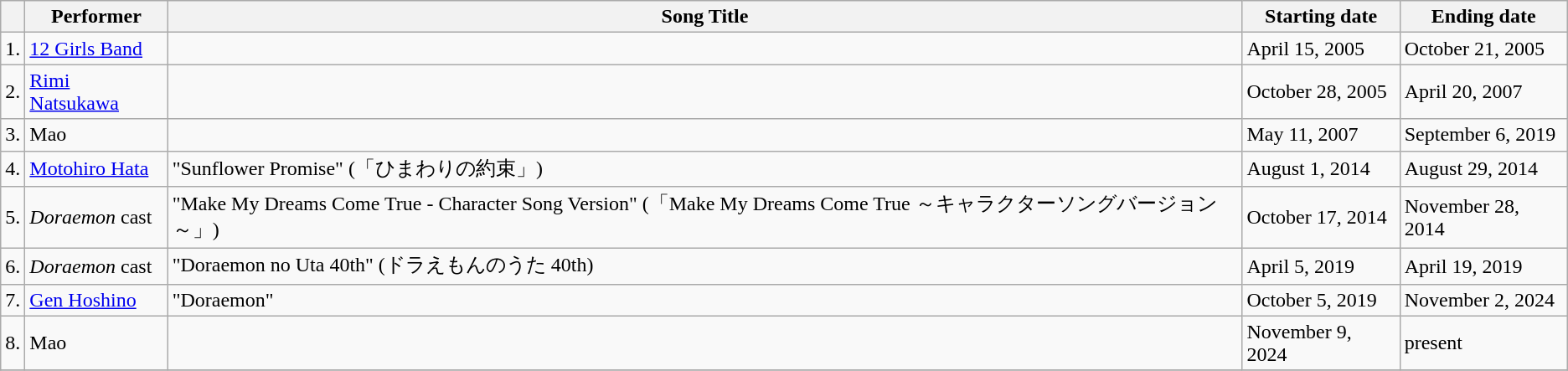<table class = "wikitable">
<tr>
<th></th>
<th>Performer</th>
<th>Song Title</th>
<th>Starting date</th>
<th>Ending date</th>
</tr>
<tr>
<td>1.</td>
<td><a href='#'>12 Girls Band</a></td>
<td></td>
<td>April 15, 2005</td>
<td>October 21, 2005</td>
</tr>
<tr>
<td>2.</td>
<td><a href='#'>Rimi Natsukawa</a></td>
<td></td>
<td>October 28, 2005</td>
<td>April 20, 2007</td>
</tr>
<tr>
<td>3.</td>
<td>Mao</td>
<td></td>
<td>May 11, 2007</td>
<td>September 6, 2019</td>
</tr>
<tr>
<td>4.</td>
<td><a href='#'>Motohiro Hata</a></td>
<td>"Sunflower Promise" (「ひまわりの約束」)</td>
<td>August 1, 2014</td>
<td>August 29, 2014</td>
</tr>
<tr>
<td>5.</td>
<td><em>Doraemon</em> cast</td>
<td>"Make My Dreams Come True - Character Song Version" (「Make My Dreams Come True ～キャラクターソングバージョン～」)</td>
<td>October 17, 2014</td>
<td>November 28, 2014</td>
</tr>
<tr>
<td>6.</td>
<td><em>Doraemon</em> cast</td>
<td>"Doraemon no Uta 40th" (ドラえもんのうた 40th)</td>
<td>April 5, 2019</td>
<td>April 19, 2019</td>
</tr>
<tr>
<td>7.</td>
<td><a href='#'>Gen Hoshino</a></td>
<td>"Doraemon"</td>
<td>October 5, 2019</td>
<td>November 2, 2024</td>
</tr>
<tr>
<td>8.</td>
<td>Mao</td>
<td></td>
<td>November 9, 2024</td>
<td>present</td>
</tr>
<tr>
</tr>
</table>
